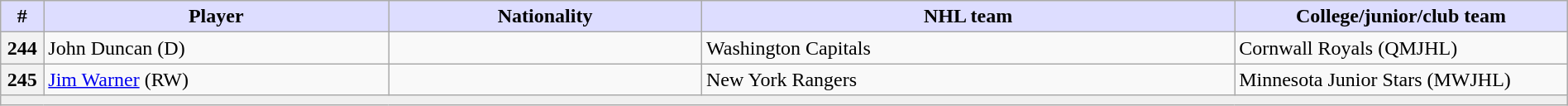<table class="wikitable" style="width: 100%">
<tr>
<th style="background:#ddf; width:2.75%;">#</th>
<th style="background:#ddf; width:22.0%;">Player</th>
<th style="background:#ddf; width:20.0%;">Nationality</th>
<th style="background:#ddf; width:34.0%;">NHL team</th>
<th style="background:#ddf; width:100.0%;">College/junior/club team</th>
</tr>
<tr>
<th>244</th>
<td>John Duncan (D)</td>
<td></td>
<td>Washington Capitals</td>
<td>Cornwall Royals (QMJHL)</td>
</tr>
<tr>
<th>245</th>
<td><a href='#'>Jim Warner</a> (RW)</td>
<td></td>
<td>New York Rangers</td>
<td>Minnesota Junior Stars (MWJHL)</td>
</tr>
<tr>
<td style="text-align:center; background:#efefef" colspan="6"></td>
</tr>
</table>
